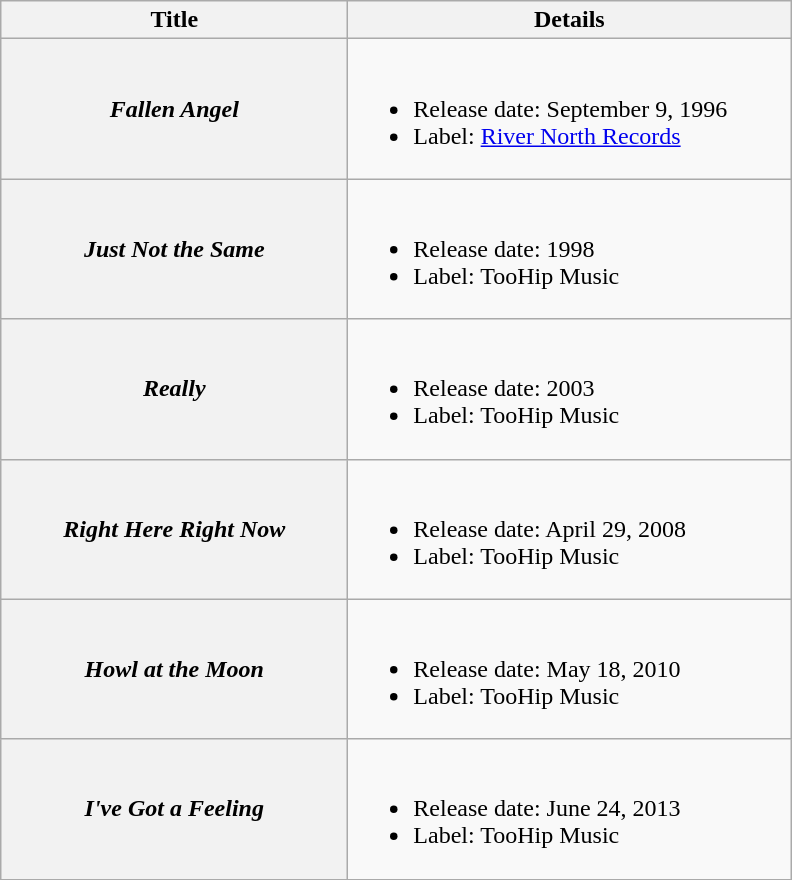<table class="wikitable plainrowheaders">
<tr>
<th style="width:14em;">Title</th>
<th style="width:18em;">Details</th>
</tr>
<tr>
<th scope="row"><em>Fallen Angel</em></th>
<td><br><ul><li>Release date: September 9, 1996</li><li>Label: <a href='#'>River North Records</a></li></ul></td>
</tr>
<tr>
<th scope="row"><em>Just Not the Same</em></th>
<td><br><ul><li>Release date: 1998</li><li>Label: TooHip Music</li></ul></td>
</tr>
<tr>
<th scope="row"><em>Really</em></th>
<td><br><ul><li>Release date: 2003</li><li>Label: TooHip Music</li></ul></td>
</tr>
<tr>
<th scope="row"><em>Right Here Right Now</em></th>
<td><br><ul><li>Release date: April 29, 2008</li><li>Label: TooHip Music</li></ul></td>
</tr>
<tr>
<th scope="row"><em>Howl at the Moon</em></th>
<td><br><ul><li>Release date: May 18, 2010</li><li>Label: TooHip Music</li></ul></td>
</tr>
<tr>
<th scope="row"><em>I've Got a Feeling</em></th>
<td><br><ul><li>Release date: June 24, 2013</li><li>Label: TooHip Music</li></ul></td>
</tr>
</table>
